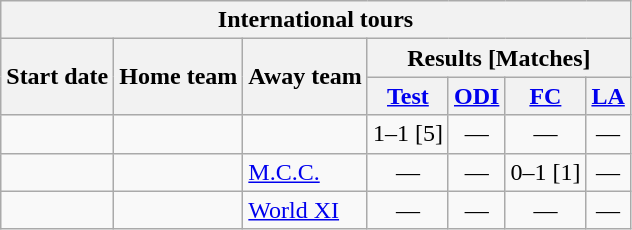<table class="wikitable">
<tr>
<th colspan="7">International tours</th>
</tr>
<tr>
<th rowspan="2">Start date</th>
<th rowspan="2">Home team</th>
<th rowspan="2">Away team</th>
<th colspan="4">Results [Matches]</th>
</tr>
<tr>
<th><a href='#'>Test</a></th>
<th><a href='#'>ODI</a></th>
<th><a href='#'>FC</a></th>
<th><a href='#'>LA</a></th>
</tr>
<tr>
<td><a href='#'></a></td>
<td></td>
<td></td>
<td>1–1 [5]</td>
<td ; style="text-align:center">—</td>
<td ; style="text-align:center">—</td>
<td ; style="text-align:center">—</td>
</tr>
<tr>
<td><a href='#'></a></td>
<td></td>
<td><a href='#'>M.C.C.</a></td>
<td ; style="text-align:center">—</td>
<td ; style="text-align:center">—</td>
<td>0–1 [1]</td>
<td ; style="text-align:center">—</td>
</tr>
<tr>
<td><a href='#'></a></td>
<td></td>
<td><a href='#'>World XI</a></td>
<td ; style="text-align:center">—</td>
<td ; style="text-align:center">—</td>
<td ; style="text-align:center">—</td>
<td ; style="text-align:center">—</td>
</tr>
</table>
